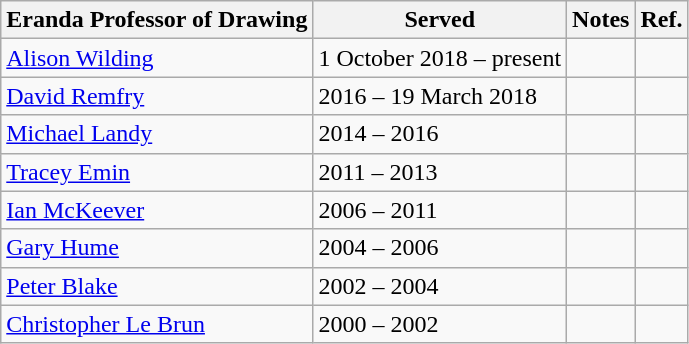<table class="wikitable">
<tr>
<th>Eranda Professor of Drawing</th>
<th>Served</th>
<th>Notes</th>
<th>Ref.</th>
</tr>
<tr>
<td><a href='#'>Alison Wilding</a></td>
<td>1 October 2018 – present</td>
<td></td>
<td></td>
</tr>
<tr>
<td><a href='#'>David Remfry</a></td>
<td>2016 – 19 March 2018</td>
<td></td>
<td></td>
</tr>
<tr>
<td><a href='#'>Michael Landy</a></td>
<td>2014 – 2016</td>
<td></td>
<td></td>
</tr>
<tr>
<td><a href='#'>Tracey Emin</a></td>
<td>2011 – 2013</td>
<td></td>
<td></td>
</tr>
<tr>
<td><a href='#'>Ian McKeever</a></td>
<td>2006 – 2011</td>
<td></td>
<td></td>
</tr>
<tr>
<td><a href='#'>Gary Hume</a></td>
<td>2004 – 2006</td>
<td></td>
<td></td>
</tr>
<tr>
<td><a href='#'>Peter Blake</a></td>
<td>2002 – 2004</td>
<td></td>
<td></td>
</tr>
<tr>
<td><a href='#'>Christopher Le Brun</a></td>
<td>2000 – 2002</td>
<td></td>
<td></td>
</tr>
</table>
